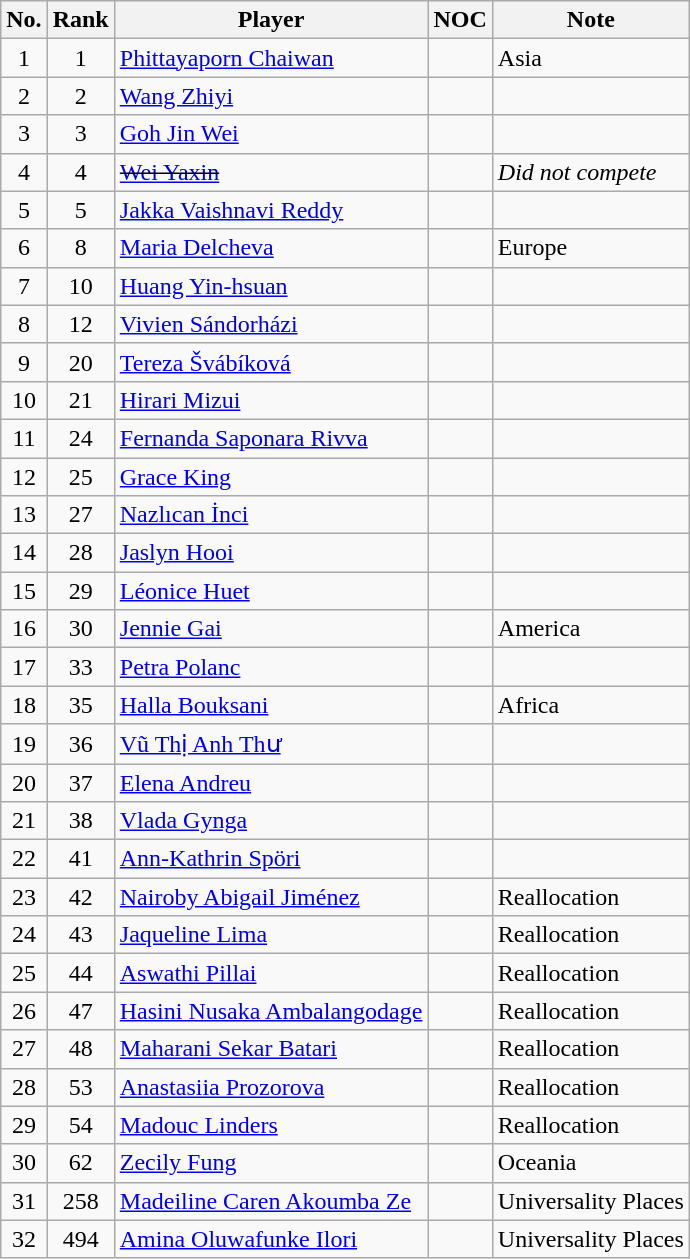<table class="wikitable sortable">
<tr>
<th>No.</th>
<th>Rank</th>
<th>Player</th>
<th>NOC</th>
<th>Note</th>
</tr>
<tr>
<td align="center">1</td>
<td align="center">1</td>
<td><a href='#'>Phittayaporn Chaiwan</a></td>
<td></td>
<td>Asia</td>
</tr>
<tr>
<td align="center">2</td>
<td align="center">2</td>
<td><a href='#'>Wang Zhiyi</a></td>
<td></td>
<td></td>
</tr>
<tr>
<td align="center">3</td>
<td align="center">3</td>
<td><a href='#'>Goh Jin Wei</a></td>
<td></td>
<td></td>
</tr>
<tr>
<td align="center">4</td>
<td align="center">4</td>
<td><s><a href='#'>Wei Yaxin</a></s></td>
<td></td>
<td><em>Did not compete</em></td>
</tr>
<tr>
<td align="center">5</td>
<td align="center">5</td>
<td><a href='#'>Jakka Vaishnavi Reddy</a></td>
<td></td>
<td></td>
</tr>
<tr>
<td align="center">6</td>
<td align="center">8</td>
<td><a href='#'>Maria Delcheva</a></td>
<td></td>
<td>Europe</td>
</tr>
<tr>
<td align="center">7</td>
<td align="center">10</td>
<td><a href='#'>Huang Yin-hsuan</a></td>
<td></td>
<td></td>
</tr>
<tr>
<td align="center">8</td>
<td align="center">12</td>
<td><a href='#'>Vivien Sándorházi</a></td>
<td></td>
<td></td>
</tr>
<tr>
<td align="center">9</td>
<td align="center">20</td>
<td><a href='#'>Tereza Švábíková</a></td>
<td></td>
<td></td>
</tr>
<tr>
<td align="center">10</td>
<td align="center">21</td>
<td><a href='#'>Hirari Mizui</a></td>
<td></td>
<td></td>
</tr>
<tr>
<td align="center">11</td>
<td align="center">24</td>
<td><a href='#'>Fernanda Saponara Rivva</a></td>
<td></td>
<td></td>
</tr>
<tr>
<td align="center">12</td>
<td align="center">25</td>
<td><a href='#'>Grace King</a></td>
<td></td>
<td></td>
</tr>
<tr>
<td align="center">13</td>
<td align="center">27</td>
<td><a href='#'>Nazlıcan İnci</a></td>
<td></td>
<td></td>
</tr>
<tr>
<td align="center">14</td>
<td align="center">28</td>
<td><a href='#'>Jaslyn Hooi</a></td>
<td></td>
<td></td>
</tr>
<tr>
<td align="center">15</td>
<td align="center">29</td>
<td><a href='#'>Léonice Huet</a></td>
<td></td>
<td></td>
</tr>
<tr>
<td align="center">16</td>
<td align="center">30</td>
<td><a href='#'>Jennie Gai</a></td>
<td></td>
<td>America</td>
</tr>
<tr>
<td align="center">17</td>
<td align="center">33</td>
<td><a href='#'>Petra Polanc</a></td>
<td></td>
<td></td>
</tr>
<tr>
<td align="center">18</td>
<td align="center">35</td>
<td><a href='#'>Halla Bouksani</a></td>
<td></td>
<td>Africa</td>
</tr>
<tr>
<td align="center">19</td>
<td align="center">36</td>
<td><a href='#'>Vũ Thị Anh Thư</a></td>
<td></td>
<td></td>
</tr>
<tr>
<td align="center">20</td>
<td align="center">37</td>
<td><a href='#'>Elena Andreu</a></td>
<td></td>
<td></td>
</tr>
<tr>
<td align="center">21</td>
<td align="center">38</td>
<td><a href='#'>Vlada Gynga</a></td>
<td></td>
<td></td>
</tr>
<tr>
<td align="center">22</td>
<td align="center">41</td>
<td><a href='#'>Ann-Kathrin Spöri</a></td>
<td></td>
<td></td>
</tr>
<tr>
<td align="center">23</td>
<td align="center">42</td>
<td><a href='#'>Nairoby Abigail Jiménez</a></td>
<td></td>
<td>Reallocation</td>
</tr>
<tr>
<td align="center">24</td>
<td align="center">43</td>
<td><a href='#'>Jaqueline Lima</a></td>
<td></td>
<td>Reallocation</td>
</tr>
<tr>
<td align="center">25</td>
<td align="center">44</td>
<td><a href='#'>Aswathi Pillai</a></td>
<td></td>
<td>Reallocation</td>
</tr>
<tr>
<td align="center">26</td>
<td align="center">47</td>
<td><a href='#'>Hasini Nusaka Ambalangodage</a></td>
<td></td>
<td>Reallocation</td>
</tr>
<tr>
<td align="center">27</td>
<td align="center">48</td>
<td><a href='#'>Maharani Sekar Batari</a></td>
<td></td>
<td>Reallocation</td>
</tr>
<tr>
<td align="center">28</td>
<td align="center">53</td>
<td><a href='#'>Anastasiia Prozorova</a></td>
<td></td>
<td>Reallocation</td>
</tr>
<tr>
<td align="center">29</td>
<td align="center">54</td>
<td><a href='#'>Madouc Linders</a></td>
<td></td>
<td>Reallocation</td>
</tr>
<tr>
<td align="center">30</td>
<td align="center">62</td>
<td><a href='#'>Zecily Fung</a></td>
<td></td>
<td>Oceania</td>
</tr>
<tr>
<td align="center">31</td>
<td align="center">258</td>
<td><a href='#'>Madeiline Caren Akoumba Ze</a></td>
<td></td>
<td>Universality Places</td>
</tr>
<tr>
<td align="center">32</td>
<td align="center">494</td>
<td><a href='#'>Amina Oluwafunke Ilori</a></td>
<td></td>
<td>Universality Places</td>
</tr>
</table>
